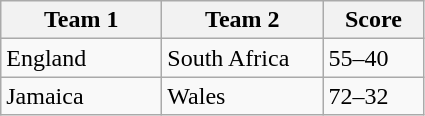<table class="wikitable" style="font-size: 100%">
<tr>
<th width=100>Team 1</th>
<th width=100>Team 2</th>
<th width=60>Score</th>
</tr>
<tr>
<td>England</td>
<td>South Africa</td>
<td>55–40</td>
</tr>
<tr>
<td>Jamaica</td>
<td>Wales</td>
<td>72–32</td>
</tr>
</table>
